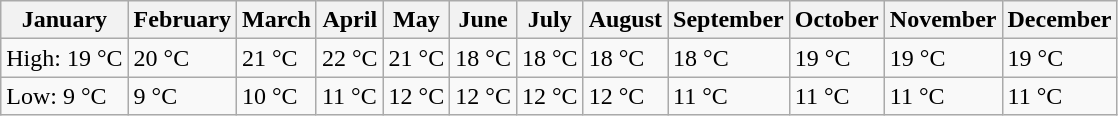<table class="wikitable">
<tr>
<th>January</th>
<th>February</th>
<th>March</th>
<th>April</th>
<th>May</th>
<th>June</th>
<th>July</th>
<th>August</th>
<th>September</th>
<th>October</th>
<th>November</th>
<th>December</th>
</tr>
<tr>
<td>High: 19 °C</td>
<td>20 °C</td>
<td>21 °C</td>
<td>22 °C</td>
<td>21 °C</td>
<td>18 °C</td>
<td>18 °C</td>
<td>18 °C</td>
<td>18 °C</td>
<td>19 °C</td>
<td>19 °C</td>
<td>19 °C</td>
</tr>
<tr>
<td>Low: 9 °C</td>
<td>9 °C</td>
<td>10 °C</td>
<td>11 °C</td>
<td>12 °C</td>
<td>12 °C</td>
<td>12 °C</td>
<td>12 °C</td>
<td>11 °C</td>
<td>11 °C</td>
<td>11 °C</td>
<td>11 °C</td>
</tr>
</table>
